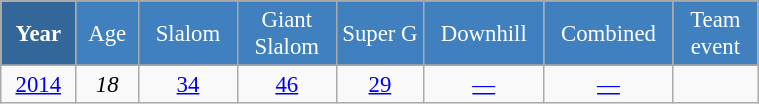<table class="wikitable" style="font-size:95%; text-align:center; border:grey solid 1px; border-collapse:collapse;" width="40%">
<tr style="background-color:#369; color:white;">
<td rowspan="2" colspan="1" width="4%"><strong>Year</strong></td>
</tr>
<tr style="background-color:#4180be; color:white;">
<td width="3%">Age</td>
<td width="5%">Slalom</td>
<td width="5%">Giant<br>Slalom</td>
<td width="5%">Super G</td>
<td width="5%">Downhill</td>
<td width="5%">Combined</td>
<td width="5%">Team event</td>
</tr>
<tr style="background-color:#8CB2D8; color:white;">
</tr>
<tr>
<td><a href='#'>2014</a></td>
<td><em>18</em></td>
<td><a href='#'>34</a></td>
<td><a href='#'>46</a></td>
<td><a href='#'>29</a></td>
<td><a href='#'>—</a></td>
<td><a href='#'>—</a></td>
<td></td>
</tr>
</table>
